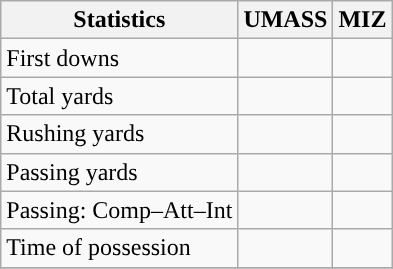<table class="wikitable" style="float: left;">
<tr>
<th>Statistics</th>
<th>UMASS</th>
<th>MIZ</th>
</tr>
<tr>
<td>First downs</td>
<td></td>
<td></td>
</tr>
<tr>
<td>Total yards</td>
<td></td>
<td></td>
</tr>
<tr>
<td>Rushing yards</td>
<td></td>
<td></td>
</tr>
<tr>
<td>Passing yards</td>
<td></td>
<td></td>
</tr>
<tr>
<td>Passing: Comp–Att–Int</td>
<td></td>
<td></td>
</tr>
<tr>
<td>Time of possession</td>
<td></td>
<td></td>
</tr>
<tr>
</tr>
</table>
